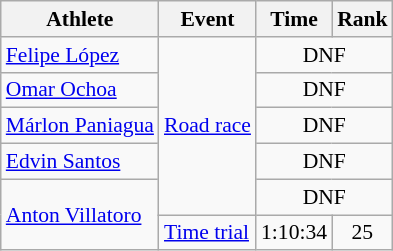<table class=wikitable style=font-size:90%;text-align:center>
<tr>
<th>Athlete</th>
<th>Event</th>
<th>Time</th>
<th>Rank</th>
</tr>
<tr>
<td align=left><a href='#'>Felipe López</a></td>
<td align=left rowspan=5><a href='#'>Road race</a></td>
<td colspan=2>DNF</td>
</tr>
<tr>
<td align=left><a href='#'>Omar Ochoa</a></td>
<td colspan=2>DNF</td>
</tr>
<tr>
<td align=left><a href='#'>Márlon Paniagua</a></td>
<td colspan=2>DNF</td>
</tr>
<tr>
<td align=left><a href='#'>Edvin Santos</a></td>
<td colspan=2>DNF</td>
</tr>
<tr>
<td align=left rowspan=2><a href='#'>Anton Villatoro</a></td>
<td colspan=2>DNF</td>
</tr>
<tr>
<td align=left rowspan=1><a href='#'>Time trial</a></td>
<td>1:10:34</td>
<td>25</td>
</tr>
</table>
